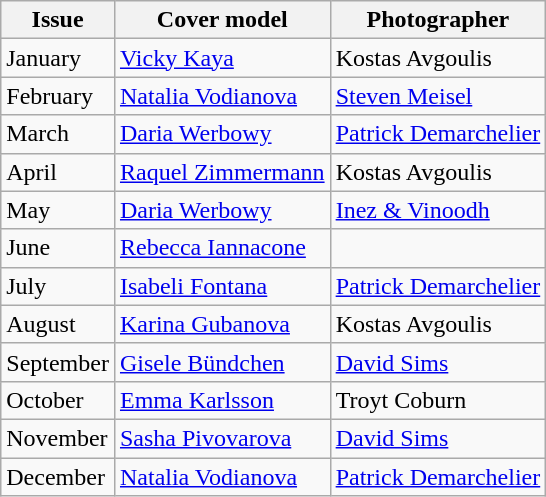<table class="sortable wikitable">
<tr>
<th>Issue</th>
<th>Cover model</th>
<th>Photographer</th>
</tr>
<tr>
<td>January</td>
<td><a href='#'>Vicky Kaya</a></td>
<td>Kostas Avgoulis</td>
</tr>
<tr>
<td>February</td>
<td><a href='#'>Natalia Vodianova</a></td>
<td><a href='#'>Steven Meisel</a></td>
</tr>
<tr>
<td>March</td>
<td><a href='#'>Daria Werbowy</a></td>
<td><a href='#'>Patrick Demarchelier</a></td>
</tr>
<tr>
<td>April</td>
<td><a href='#'>Raquel Zimmermann</a></td>
<td>Kostas Avgoulis</td>
</tr>
<tr>
<td>May</td>
<td><a href='#'>Daria Werbowy</a></td>
<td><a href='#'>Inez & Vinoodh</a></td>
</tr>
<tr>
<td>June</td>
<td><a href='#'>Rebecca Iannacone</a></td>
<td></td>
</tr>
<tr>
<td>July</td>
<td><a href='#'>Isabeli Fontana</a></td>
<td><a href='#'>Patrick Demarchelier</a></td>
</tr>
<tr>
<td>August</td>
<td><a href='#'>Karina Gubanova</a></td>
<td>Kostas Avgoulis</td>
</tr>
<tr>
<td>September</td>
<td><a href='#'>Gisele Bündchen</a></td>
<td><a href='#'>David Sims</a></td>
</tr>
<tr>
<td>October</td>
<td><a href='#'>Emma Karlsson</a></td>
<td>Troyt Coburn</td>
</tr>
<tr>
<td>November</td>
<td><a href='#'>Sasha Pivovarova</a></td>
<td><a href='#'>David Sims</a></td>
</tr>
<tr>
<td>December</td>
<td><a href='#'>Natalia Vodianova</a></td>
<td><a href='#'>Patrick Demarchelier</a></td>
</tr>
</table>
